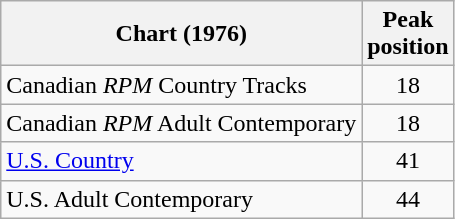<table class="wikitable sortable">
<tr>
<th>Chart (1976)</th>
<th>Peak<br>position</th>
</tr>
<tr>
<td>Canadian <em>RPM</em> Country Tracks</td>
<td align="center">18</td>
</tr>
<tr>
<td>Canadian <em>RPM</em> Adult Contemporary</td>
<td align="center">18</td>
</tr>
<tr>
<td><a href='#'>U.S. Country</a></td>
<td align="center">41</td>
</tr>
<tr>
<td>U.S. Adult Contemporary</td>
<td align="center">44</td>
</tr>
</table>
